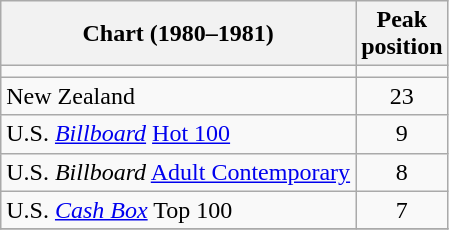<table class="wikitable sortable">
<tr>
<th align="left">Chart (1980–1981)</th>
<th align="left">Peak<br>position</th>
</tr>
<tr>
<td></td>
</tr>
<tr>
<td align="left">New Zealand </td>
<td style="text-align:center;">23</td>
</tr>
<tr>
<td align="left">U.S. <em><a href='#'>Billboard</a></em> <a href='#'>Hot 100</a></td>
<td style="text-align:center;">9</td>
</tr>
<tr>
<td align="left">U.S. <em>Billboard</em> <a href='#'>Adult Contemporary</a></td>
<td style="text-align:center;">8</td>
</tr>
<tr>
<td align="left">U.S. <em><a href='#'>Cash Box</a></em> Top 100</td>
<td style="text-align:center;">7</td>
</tr>
<tr>
</tr>
</table>
